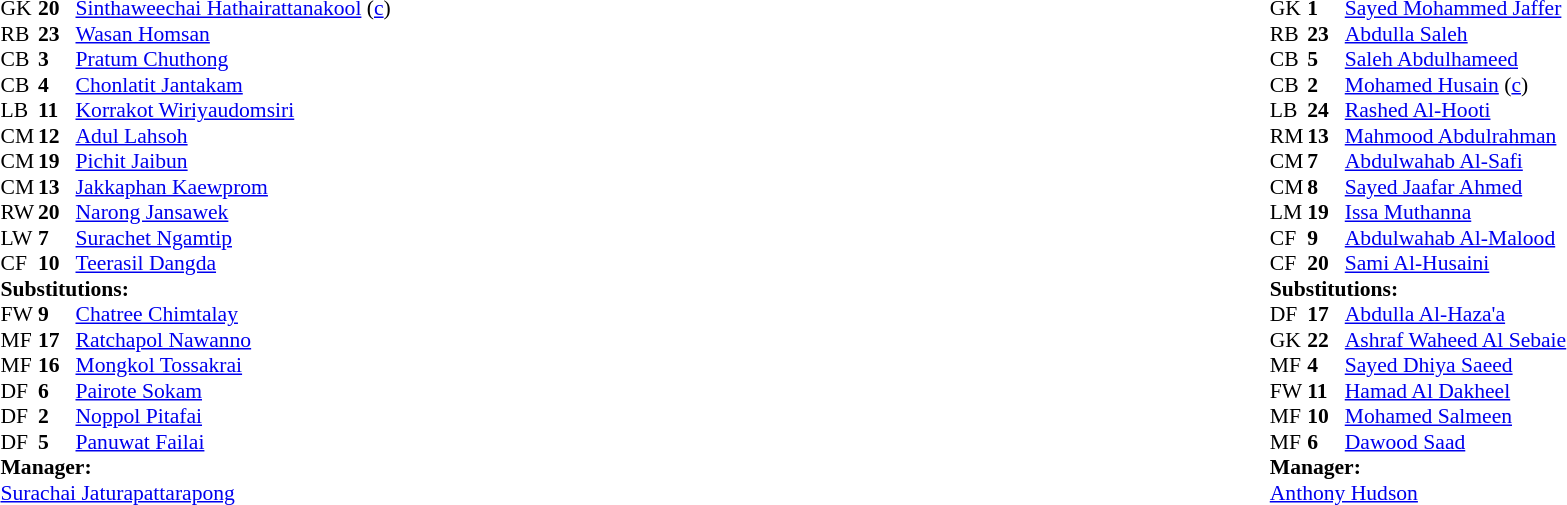<table width="100%">
<tr>
<td valign="top" width="40%"><br><table style="font-size:90%;" cellspacing="0" cellpadding="0">
<tr>
<th width="25"></th>
<th width="25"></th>
</tr>
<tr>
<td>GK</td>
<td><strong>20</strong></td>
<td><a href='#'>Sinthaweechai Hathairattanakool</a> (<a href='#'>c</a>)</td>
</tr>
<tr>
<td>RB</td>
<td><strong>23</strong></td>
<td><a href='#'>Wasan Homsan</a></td>
</tr>
<tr>
<td>CB</td>
<td><strong>3</strong></td>
<td><a href='#'>Pratum Chuthong</a></td>
<td></td>
<td></td>
</tr>
<tr>
<td>CB</td>
<td><strong>4</strong></td>
<td><a href='#'>Chonlatit Jantakam</a></td>
<td></td>
<td></td>
</tr>
<tr>
<td>LB</td>
<td><strong>11</strong></td>
<td><a href='#'>Korrakot Wiriyaudomsiri</a></td>
<td></td>
<td></td>
</tr>
<tr>
<td>CM</td>
<td><strong>12</strong></td>
<td><a href='#'>Adul Lahsoh</a></td>
<td></td>
<td></td>
</tr>
<tr>
<td>CM</td>
<td><strong>19</strong></td>
<td><a href='#'>Pichit Jaibun</a></td>
</tr>
<tr>
<td>CM</td>
<td><strong>13</strong></td>
<td><a href='#'>Jakkaphan Kaewprom</a></td>
<td></td>
<td></td>
</tr>
<tr>
<td>RW</td>
<td><strong>20</strong></td>
<td><a href='#'>Narong Jansawek</a></td>
</tr>
<tr>
<td>LW</td>
<td><strong>7</strong></td>
<td><a href='#'>Surachet Ngamtip</a></td>
<td></td>
<td></td>
</tr>
<tr>
<td>CF</td>
<td><strong>10</strong></td>
<td><a href='#'>Teerasil Dangda</a></td>
</tr>
<tr>
<td colspan=3><strong>Substitutions:</strong></td>
</tr>
<tr>
<td>FW</td>
<td><strong>9</strong></td>
<td><a href='#'>Chatree Chimtalay</a></td>
<td></td>
<td></td>
</tr>
<tr>
<td>MF</td>
<td><strong>17</strong></td>
<td><a href='#'>Ratchapol Nawanno</a></td>
<td></td>
<td></td>
</tr>
<tr>
<td>MF</td>
<td><strong>16</strong></td>
<td><a href='#'>Mongkol Tossakrai</a></td>
<td></td>
<td></td>
</tr>
<tr>
<td>DF</td>
<td><strong>6</strong></td>
<td><a href='#'>Pairote Sokam</a></td>
<td></td>
<td></td>
</tr>
<tr>
<td>DF</td>
<td><strong>2</strong></td>
<td><a href='#'>Noppol Pitafai</a></td>
<td></td>
<td></td>
</tr>
<tr>
<td>DF</td>
<td><strong>5</strong></td>
<td><a href='#'>Panuwat Failai</a></td>
<td></td>
<td></td>
</tr>
<tr>
<td colspan=3><strong>Manager:</strong></td>
</tr>
<tr>
<td colspan=4> <a href='#'>Surachai Jaturapattarapong</a></td>
</tr>
</table>
</td>
<td valign="top"></td>
<td valign="top" width="50%"><br><table style="font-size:90%;" cellspacing="0" cellpadding="0" align="center">
<tr>
<th width=25></th>
<th width=25></th>
</tr>
<tr>
<td>GK</td>
<td><strong>1</strong></td>
<td><a href='#'>Sayed Mohammed Jaffer</a></td>
<td></td>
<td></td>
</tr>
<tr>
<td>RB</td>
<td><strong>23</strong></td>
<td><a href='#'>Abdulla Saleh</a></td>
<td></td>
<td></td>
</tr>
<tr>
<td>CB</td>
<td><strong>5</strong></td>
<td><a href='#'>Saleh Abdulhameed</a></td>
</tr>
<tr>
<td>CB</td>
<td><strong>2</strong></td>
<td><a href='#'>Mohamed Husain</a> (<a href='#'>c</a>)</td>
<td></td>
<td></td>
</tr>
<tr>
<td>LB</td>
<td><strong>24</strong></td>
<td><a href='#'>Rashed Al-Hooti</a></td>
</tr>
<tr>
<td>RM</td>
<td><strong>13</strong></td>
<td><a href='#'>Mahmood Abdulrahman</a></td>
<td></td>
<td></td>
</tr>
<tr>
<td>CM</td>
<td><strong>7</strong></td>
<td><a href='#'>Abdulwahab Al-Safi</a></td>
</tr>
<tr>
<td>CM</td>
<td><strong>8</strong></td>
<td><a href='#'>Sayed Jaafar Ahmed</a></td>
</tr>
<tr>
<td>LM</td>
<td><strong>19</strong></td>
<td><a href='#'>Issa Muthanna</a></td>
<td></td>
<td></td>
</tr>
<tr>
<td>CF</td>
<td><strong>9</strong></td>
<td><a href='#'>Abdulwahab Al-Malood</a></td>
</tr>
<tr>
<td>CF</td>
<td><strong>20</strong></td>
<td><a href='#'>Sami Al-Husaini</a></td>
<td></td>
<td></td>
</tr>
<tr>
<td colspan=3><strong>Substitutions:</strong></td>
</tr>
<tr>
<td>DF</td>
<td><strong>17</strong></td>
<td><a href='#'>Abdulla Al-Haza'a</a></td>
<td></td>
<td></td>
</tr>
<tr>
<td>GK</td>
<td><strong>22</strong></td>
<td><a href='#'>Ashraf Waheed Al Sebaie</a></td>
<td></td>
<td></td>
</tr>
<tr>
<td>MF</td>
<td><strong>4</strong></td>
<td><a href='#'>Sayed Dhiya Saeed</a></td>
<td></td>
<td></td>
</tr>
<tr>
<td>FW</td>
<td><strong>11</strong></td>
<td><a href='#'>Hamad Al Dakheel</a></td>
<td></td>
<td></td>
</tr>
<tr>
<td>MF</td>
<td><strong>10</strong></td>
<td><a href='#'>Mohamed Salmeen</a></td>
<td></td>
<td></td>
</tr>
<tr>
<td>MF</td>
<td><strong>6</strong></td>
<td><a href='#'>Dawood Saad</a></td>
<td></td>
<td></td>
</tr>
<tr>
<td colspan=3><strong>Manager:</strong></td>
</tr>
<tr>
<td colspan=4> <a href='#'>Anthony Hudson</a></td>
</tr>
</table>
</td>
</tr>
</table>
